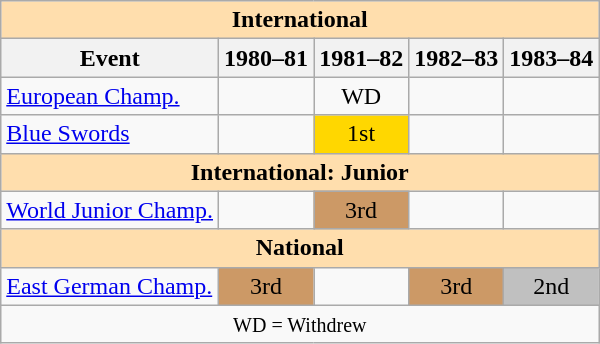<table class="wikitable" style="text-align:center">
<tr>
<th style="background-color: #ffdead; " colspan=5 align=center>International</th>
</tr>
<tr>
<th>Event</th>
<th>1980–81</th>
<th>1981–82</th>
<th>1982–83</th>
<th>1983–84</th>
</tr>
<tr>
<td align=left><a href='#'>European Champ.</a></td>
<td></td>
<td>WD</td>
<td></td>
<td></td>
</tr>
<tr>
<td align=left><a href='#'>Blue Swords</a></td>
<td></td>
<td bgcolor=gold>1st</td>
<td></td>
<td></td>
</tr>
<tr>
<th style="background-color: #ffdead; " colspan=5 align=center>International: Junior</th>
</tr>
<tr>
<td align=left><a href='#'>World Junior Champ.</a></td>
<td></td>
<td bgcolor=cc9966>3rd</td>
<td></td>
<td></td>
</tr>
<tr>
<th style="background-color: #ffdead; " colspan=5 align=center>National</th>
</tr>
<tr>
<td align=left><a href='#'>East German Champ.</a></td>
<td bgcolor=cc9966>3rd</td>
<td></td>
<td bgcolor=cc9966>3rd</td>
<td bgcolor=silver>2nd</td>
</tr>
<tr>
<td colspan=5 align=center><small> WD = Withdrew </small></td>
</tr>
</table>
